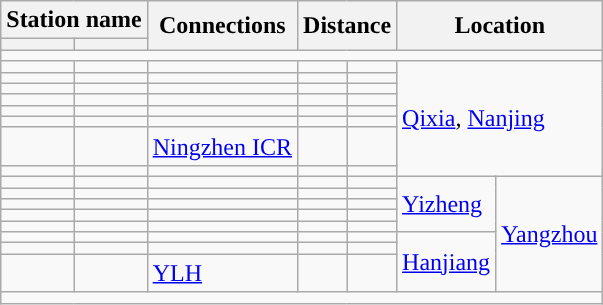<table class="wikitable">
<tr>
<th colspan="2">Station name</th>
<th rowspan="2">Connections</th>
<th colspan="2" rowspan="2">Distance<br></th>
<th colspan="2" rowspan="2">Location</th>
</tr>
<tr>
<th></th>
<th></th>
</tr>
<tr style="background:#">
<td colspan = "7"></td>
</tr>
<tr>
<td></td>
<td></td>
<td> </td>
<td></td>
<td></td>
<td colspan="2" rowspan="8"><a href='#'>Qixia</a>, <a href='#'>Nanjing</a></td>
</tr>
<tr>
<td></td>
<td></td>
<td></td>
<td></td>
<td></td>
</tr>
<tr>
<td></td>
<td></td>
<td></td>
<td></td>
<td></td>
</tr>
<tr>
<td></td>
<td></td>
<td></td>
<td></td>
<td></td>
</tr>
<tr>
<td></td>
<td></td>
<td></td>
<td></td>
<td></td>
</tr>
<tr>
<td></td>
<td></td>
<td></td>
<td></td>
<td></td>
</tr>
<tr>
<td></td>
<td></td>
<td><a href='#'>Ningzhen ICR</a></td>
<td></td>
<td></td>
</tr>
<tr>
<td></td>
<td></td>
<td></td>
<td></td>
<td></td>
</tr>
<tr>
<td></td>
<td></td>
<td></td>
<td></td>
<td></td>
<td rowspan="5"><a href='#'>Yizheng</a></td>
<td rowspan="8"><a href='#'>Yangzhou</a></td>
</tr>
<tr>
<td></td>
<td></td>
<td></td>
<td></td>
<td></td>
</tr>
<tr>
<td></td>
<td></td>
<td></td>
<td></td>
<td></td>
</tr>
<tr>
<td></td>
<td></td>
<td></td>
<td></td>
<td></td>
</tr>
<tr>
<td></td>
<td></td>
<td></td>
<td></td>
<td></td>
</tr>
<tr>
<td></td>
<td></td>
<td></td>
<td></td>
<td></td>
<td rowspan="3"><a href='#'>Hanjiang</a></td>
</tr>
<tr>
<td></td>
<td></td>
<td></td>
<td></td>
<td></td>
</tr>
<tr>
<td></td>
<td></td>
<td> <a href='#'>YLH</a></td>
<td></td>
<td></td>
</tr>
<tr style="background:#">
<td colspan = "7"></td>
</tr>
</table>
